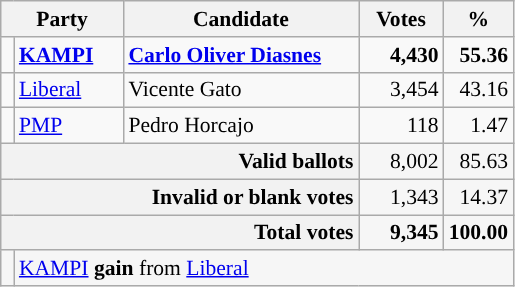<table class="wikitable" style="font-size:90%; text-align:right;">
<tr>
<th colspan="2" style="width:75px;">Party</th>
<th style="width:150px;">Candidate</th>
<th style="width:50px;">Votes</th>
<th style="width:10px;">%</th>
</tr>
<tr>
<td style="background:"></td>
<td style="text-align:left;"><strong><a href='#'>KAMPI</a></strong></td>
<td style="text-align:left;"><strong><a href='#'>Carlo Oliver Diasnes</a></strong></td>
<td><strong>4,430</strong></td>
<td><strong>55.36</strong></td>
</tr>
<tr>
<td style="background:"></td>
<td style="text-align:left;"><a href='#'>Liberal</a></td>
<td style="text-align:left;">Vicente Gato</td>
<td>3,454</td>
<td>43.16</td>
</tr>
<tr>
<td style="background:"></td>
<td style="text-align:left;"><a href='#'>PMP</a></td>
<td style="text-align:left;">Pedro Horcajo</td>
<td>118</td>
<td>1.47</td>
</tr>
<tr style="background-color:#F6F6F6">
<th colspan="3" style="text-align:right;">Valid ballots</th>
<td>8,002</td>
<td>85.63</td>
</tr>
<tr style="background-color:#F6F6F6">
<th colspan="3" style="text-align:right;">Invalid or blank votes</th>
<td>1,343</td>
<td>14.37</td>
</tr>
<tr style="background-color:#F6F6F6">
<th colspan="3" style="text-align:right;">Total votes</th>
<td><strong>9,345</strong></td>
<td><strong>100.00</strong></td>
</tr>
<tr style="background-color:#F6F6F6">
<td style="background:"></td>
<td colspan="4" style="text-align:left;"><a href='#'>KAMPI</a> <strong>gain</strong> from <a href='#'>Liberal</a></td>
</tr>
</table>
